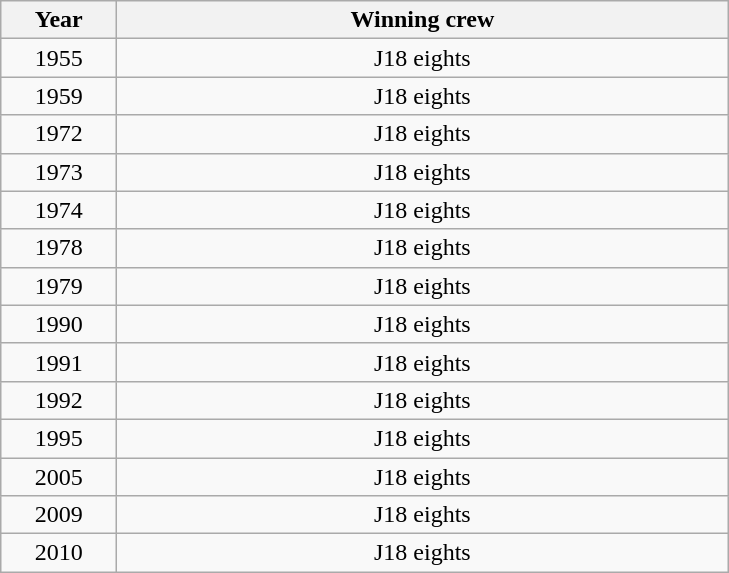<table class="wikitable" style="text-align:center">
<tr>
<th width=70>Year</th>
<th width=400>Winning crew</th>
</tr>
<tr>
<td>1955</td>
<td>J18 eights</td>
</tr>
<tr>
<td>1959</td>
<td>J18 eights</td>
</tr>
<tr>
<td>1972</td>
<td>J18 eights</td>
</tr>
<tr>
<td>1973</td>
<td>J18 eights</td>
</tr>
<tr>
<td>1974</td>
<td>J18 eights</td>
</tr>
<tr>
<td>1978</td>
<td>J18 eights</td>
</tr>
<tr>
<td>1979</td>
<td>J18 eights</td>
</tr>
<tr>
<td>1990</td>
<td>J18 eights</td>
</tr>
<tr>
<td>1991</td>
<td>J18 eights</td>
</tr>
<tr>
<td>1992</td>
<td>J18 eights</td>
</tr>
<tr>
<td>1995</td>
<td>J18 eights</td>
</tr>
<tr>
<td>2005</td>
<td>J18 eights</td>
</tr>
<tr>
<td>2009</td>
<td>J18 eights</td>
</tr>
<tr>
<td>2010</td>
<td>J18 eights</td>
</tr>
</table>
